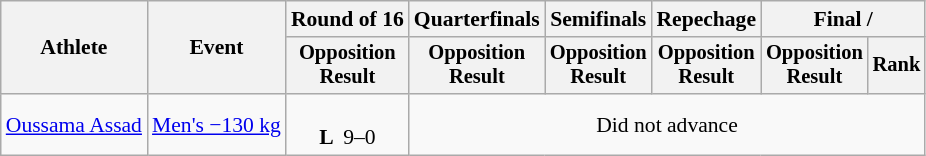<table class="wikitable" style="font-size:90%">
<tr>
<th rowspan=2>Athlete</th>
<th rowspan=2>Event</th>
<th>Round of 16</th>
<th>Quarterfinals</th>
<th>Semifinals</th>
<th>Repechage</th>
<th colspan=2>Final / </th>
</tr>
<tr style="font-size: 95%">
<th>Opposition<br>Result</th>
<th>Opposition<br>Result</th>
<th>Opposition<br>Result</th>
<th>Opposition<br>Result</th>
<th>Opposition<br>Result</th>
<th>Rank</th>
</tr>
<tr align=center>
<td align=left><a href='#'>Oussama Assad</a></td>
<td align=left><a href='#'>Men's −130 kg</a></td>
<td><br><strong>L </strong> 9–0</td>
<td colspan="5">Did not advance</td>
</tr>
</table>
